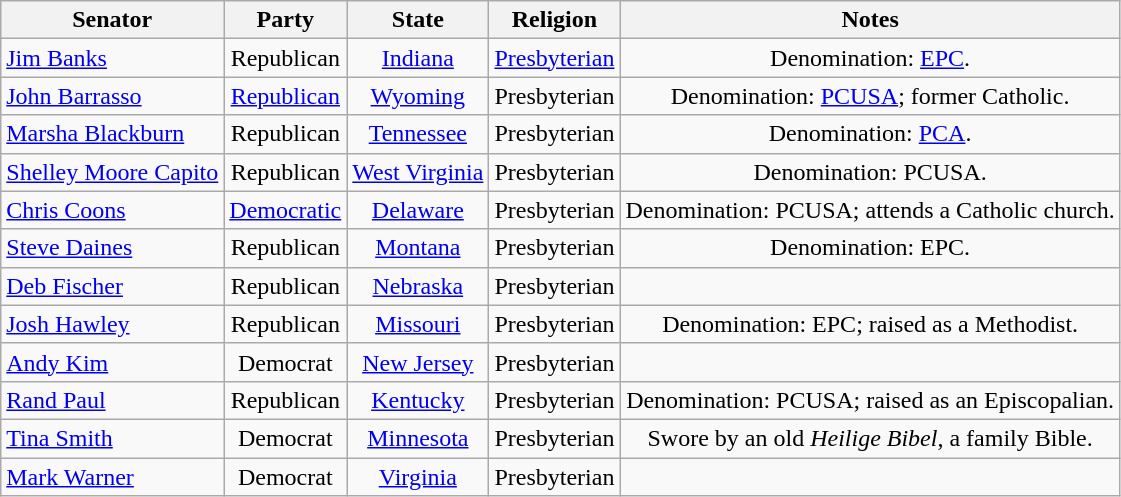<table class="wikitable sortable" style="text-align:center">
<tr>
<th>Senator</th>
<th>Party</th>
<th>State</th>
<th>Religion</th>
<th>Notes</th>
</tr>
<tr>
<td align=left nowrap> <a href='#'>Jim Banks</a></td>
<td>Republican</td>
<td><a href='#'>Indiana</a></td>
<td><a href='#'>Presbyterian</a></td>
<td>Denomination: <a href='#'>EPC</a>.</td>
</tr>
<tr>
<td align=left nowrap> <a href='#'>John Barrasso</a></td>
<td><a href='#'>Republican</a></td>
<td><a href='#'>Wyoming</a></td>
<td>Presbyterian</td>
<td>Denomination: <a href='#'>PCUSA</a>; former Catholic.</td>
</tr>
<tr>
<td align=left nowrap> <a href='#'>Marsha Blackburn</a></td>
<td>Republican</td>
<td><a href='#'>Tennessee</a></td>
<td>Presbyterian</td>
<td>Denomination: <a href='#'>PCA</a>.</td>
</tr>
<tr>
<td align=left nowrap> <a href='#'>Shelley Moore Capito</a></td>
<td>Republican</td>
<td><a href='#'>West Virginia</a></td>
<td>Presbyterian</td>
<td>Denomination: PCUSA.</td>
</tr>
<tr>
<td align=left nowrap> <a href='#'>Chris Coons</a></td>
<td><a href='#'>Democratic</a></td>
<td><a href='#'>Delaware</a></td>
<td>Presbyterian</td>
<td>Denomination: PCUSA; attends a Catholic church.</td>
</tr>
<tr>
<td align=left nowrap> <a href='#'>Steve Daines</a></td>
<td>Republican</td>
<td><a href='#'>Montana</a></td>
<td>Presbyterian</td>
<td>Denomination: EPC.</td>
</tr>
<tr>
<td align=left nowrap> <a href='#'>Deb Fischer</a></td>
<td>Republican</td>
<td><a href='#'>Nebraska</a></td>
<td>Presbyterian</td>
<td></td>
</tr>
<tr>
<td align=left nowrap> <a href='#'>Josh Hawley</a></td>
<td>Republican</td>
<td><a href='#'>Missouri</a></td>
<td>Presbyterian</td>
<td>Denomination: EPC; raised as a Methodist.</td>
</tr>
<tr>
<td align=left nowrap> <a href='#'>Andy Kim</a></td>
<td>Democrat</td>
<td><a href='#'>New Jersey</a></td>
<td>Presbyterian</td>
<td></td>
</tr>
<tr>
<td align=left nowrap> <a href='#'>Rand Paul</a></td>
<td>Republican</td>
<td><a href='#'>Kentucky</a></td>
<td>Presbyterian</td>
<td>Denomination: PCUSA; raised as an Episcopalian.</td>
</tr>
<tr>
<td align=left nowrap> <a href='#'>Tina Smith</a></td>
<td>Democrat</td>
<td><a href='#'>Minnesota</a></td>
<td>Presbyterian</td>
<td>Swore by an old <em>Heilige Bibel</em>, a family Bible.</td>
</tr>
<tr>
<td align=left nowrap> <a href='#'>Mark Warner</a></td>
<td>Democrat</td>
<td><a href='#'>Virginia</a></td>
<td>Presbyterian</td>
<td></td>
</tr>
</table>
